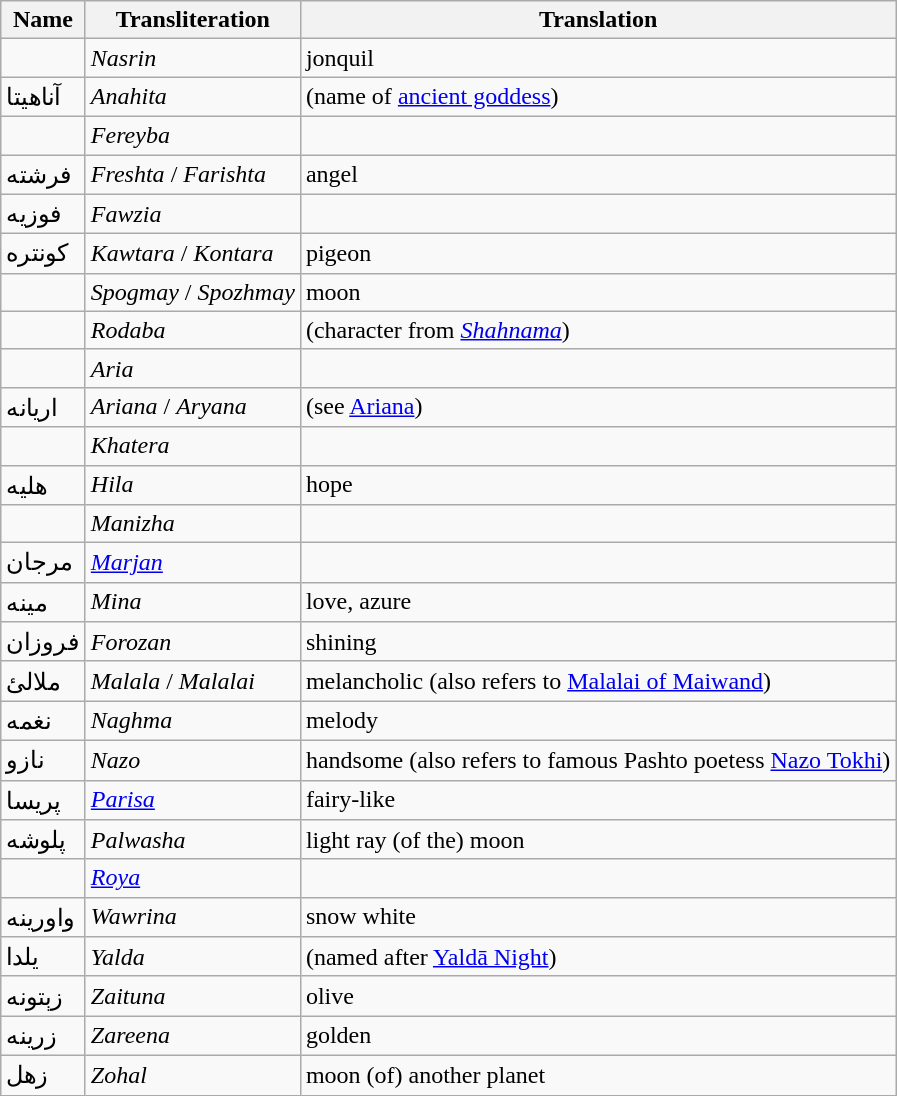<table class="wikitable sortable">
<tr>
<th>Name</th>
<th>Transliteration</th>
<th>Translation</th>
</tr>
<tr>
<td></td>
<td><em>Nasrin</em></td>
<td>jonquil</td>
</tr>
<tr>
<td>آناهیتا</td>
<td><em>Anahita</em></td>
<td>(name of <a href='#'>ancient goddess</a>)</td>
</tr>
<tr>
<td></td>
<td><em>Fereyba</em></td>
<td></td>
</tr>
<tr>
<td>فرشته</td>
<td><em>Freshta</em> / <em>Farishta</em></td>
<td>angel</td>
</tr>
<tr>
<td>فوزیه</td>
<td><em>Fawzia</em></td>
<td></td>
</tr>
<tr>
<td>کونتره</td>
<td><em>Kawtara</em> / <em>Kontara</em></td>
<td>pigeon</td>
</tr>
<tr>
<td></td>
<td><em>Spogmay</em> / <em>Spozhmay</em></td>
<td>moon</td>
</tr>
<tr>
<td></td>
<td><em>Rodaba</em></td>
<td>(character from <em><a href='#'>Shahnama</a></em>)</td>
</tr>
<tr>
<td></td>
<td><em>Aria</em></td>
<td></td>
</tr>
<tr>
<td>اريانه</td>
<td><em>Ariana</em> / <em>Aryana</em></td>
<td>(see <a href='#'>Ariana</a>)</td>
</tr>
<tr>
<td></td>
<td><em>Khatera</em></td>
<td></td>
</tr>
<tr>
<td>هليه</td>
<td><em>Hila</em></td>
<td>hope</td>
</tr>
<tr>
<td></td>
<td><em>Manizha</em></td>
<td></td>
</tr>
<tr>
<td>مرجان</td>
<td><em><a href='#'>Marjan</a></em></td>
<td></td>
</tr>
<tr>
<td>مينه</td>
<td><em>Mina</em></td>
<td>love, azure</td>
</tr>
<tr>
<td>فروزان</td>
<td><em>Forozan</em></td>
<td>shining</td>
</tr>
<tr>
<td>ملالئ</td>
<td><em>Malala</em> / <em>Malalai</em></td>
<td>melancholic (also refers to <a href='#'>Malalai of Maiwand</a>)</td>
</tr>
<tr>
<td>نغمه</td>
<td><em>Naghma</em></td>
<td>melody</td>
</tr>
<tr>
<td>نازو</td>
<td><em>Nazo</em></td>
<td>handsome (also refers to famous Pashto poetess <a href='#'>Nazo Tokhi</a>)</td>
</tr>
<tr>
<td>پریسا</td>
<td><em><a href='#'>Parisa</a></em></td>
<td>fairy-like</td>
</tr>
<tr>
<td>پلوشه</td>
<td><em>Palwasha</em></td>
<td>light ray (of the) moon</td>
</tr>
<tr>
<td></td>
<td><em><a href='#'>Roya</a></em></td>
<td></td>
</tr>
<tr>
<td>واورينه</td>
<td><em>Wawrina</em></td>
<td>snow white</td>
</tr>
<tr>
<td>یلدا</td>
<td><em>Yalda</em></td>
<td>(named after <a href='#'>Yaldā Night</a>)</td>
</tr>
<tr>
<td>زېتونه</td>
<td><em>Zaituna</em></td>
<td>olive</td>
</tr>
<tr>
<td>زرينه</td>
<td><em>Zareena</em></td>
<td>golden</td>
</tr>
<tr>
<td>زهل</td>
<td><em>Zohal</em></td>
<td>moon (of) another planet</td>
</tr>
</table>
